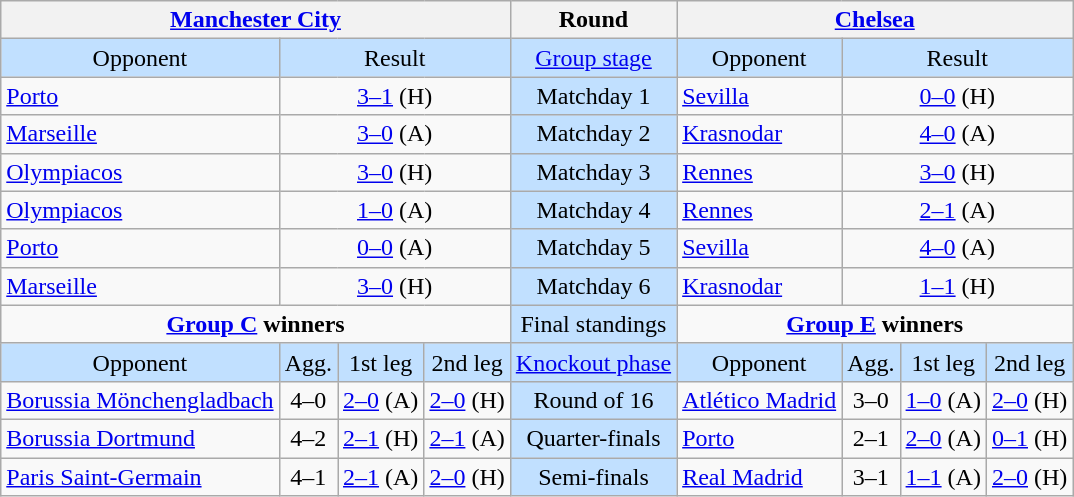<table class="wikitable" style="text-align:center">
<tr>
<th colspan="4"> <a href='#'>Manchester City</a></th>
<th>Round</th>
<th colspan="4"> <a href='#'>Chelsea</a></th>
</tr>
<tr style="background:#C1E0FF">
<td>Opponent</td>
<td colspan="3">Result</td>
<td><a href='#'>Group stage</a></td>
<td>Opponent</td>
<td colspan="3">Result</td>
</tr>
<tr>
<td style="text-align:left"> <a href='#'>Porto</a></td>
<td colspan="3"><a href='#'>3–1</a> (H)</td>
<td style="background:#C1E0FF">Matchday 1</td>
<td style="text-align:left"> <a href='#'>Sevilla</a></td>
<td colspan="3"><a href='#'>0–0</a> (H)</td>
</tr>
<tr>
<td style="text-align:left"> <a href='#'>Marseille</a></td>
<td colspan="3"><a href='#'>3–0</a> (A)</td>
<td style="background:#C1E0FF">Matchday 2</td>
<td style="text-align:left"> <a href='#'>Krasnodar</a></td>
<td colspan="3"><a href='#'>4–0</a> (A)</td>
</tr>
<tr>
<td style="text-align:left"> <a href='#'>Olympiacos</a></td>
<td colspan="3"><a href='#'>3–0</a> (H)</td>
<td style="background:#C1E0FF">Matchday 3</td>
<td style="text-align:left"> <a href='#'>Rennes</a></td>
<td colspan="3"><a href='#'>3–0</a> (H)</td>
</tr>
<tr>
<td style="text-align:left"> <a href='#'>Olympiacos</a></td>
<td colspan="3"><a href='#'>1–0</a> (A)</td>
<td style="background:#C1E0FF">Matchday 4</td>
<td style="text-align:left"> <a href='#'>Rennes</a></td>
<td colspan="3"><a href='#'>2–1</a> (A)</td>
</tr>
<tr>
<td style="text-align:left"> <a href='#'>Porto</a></td>
<td colspan="3"><a href='#'>0–0</a> (A)</td>
<td style="background:#C1E0FF">Matchday 5</td>
<td style="text-align:left"> <a href='#'>Sevilla</a></td>
<td colspan="3"><a href='#'>4–0</a> (A)</td>
</tr>
<tr>
<td style="text-align:left"> <a href='#'>Marseille</a></td>
<td colspan="3"><a href='#'>3–0</a> (H)</td>
<td style="background:#C1E0FF">Matchday 6</td>
<td style="text-align:left"> <a href='#'>Krasnodar</a></td>
<td colspan="3"><a href='#'>1–1</a> (H)</td>
</tr>
<tr>
<td colspan="4" style="vertical-align:top"><strong><a href='#'>Group C</a> winners</strong><br><div></div></td>
<td style="background:#C1E0FF">Final standings</td>
<td colspan="4" style="vertical-align:top"><strong><a href='#'>Group E</a> winners</strong><br><div></div></td>
</tr>
<tr style="background:#C1E0FF">
<td>Opponent</td>
<td>Agg.</td>
<td>1st leg</td>
<td>2nd leg</td>
<td><a href='#'>Knockout phase</a></td>
<td>Opponent</td>
<td>Agg.</td>
<td>1st leg</td>
<td>2nd leg</td>
</tr>
<tr>
<td style="text-align:left"> <a href='#'>Borussia Mönchengladbach</a></td>
<td>4–0</td>
<td><a href='#'>2–0</a> (A)</td>
<td><a href='#'>2–0</a> (H)</td>
<td style="background:#C1E0FF">Round of 16</td>
<td style="text-align:left"> <a href='#'>Atlético Madrid</a></td>
<td>3–0</td>
<td><a href='#'>1–0</a> (A)</td>
<td><a href='#'>2–0</a> (H)</td>
</tr>
<tr>
<td style="text-align:left"> <a href='#'>Borussia Dortmund</a></td>
<td>4–2</td>
<td><a href='#'>2–1</a> (H)</td>
<td><a href='#'>2–1</a> (A)</td>
<td style="background:#C1E0FF">Quarter-finals</td>
<td style="text-align:left"> <a href='#'>Porto</a></td>
<td>2–1</td>
<td><a href='#'>2–0</a> (A)</td>
<td><a href='#'>0–1</a> (H)</td>
</tr>
<tr>
<td style="text-align:left"> <a href='#'>Paris Saint-Germain</a></td>
<td>4–1</td>
<td><a href='#'>2–1</a> (A)</td>
<td><a href='#'>2–0</a> (H)</td>
<td style="background:#C1E0FF">Semi-finals</td>
<td style="text-align:left"> <a href='#'>Real Madrid</a></td>
<td>3–1</td>
<td><a href='#'>1–1</a> (A)</td>
<td><a href='#'>2–0</a> (H)</td>
</tr>
</table>
